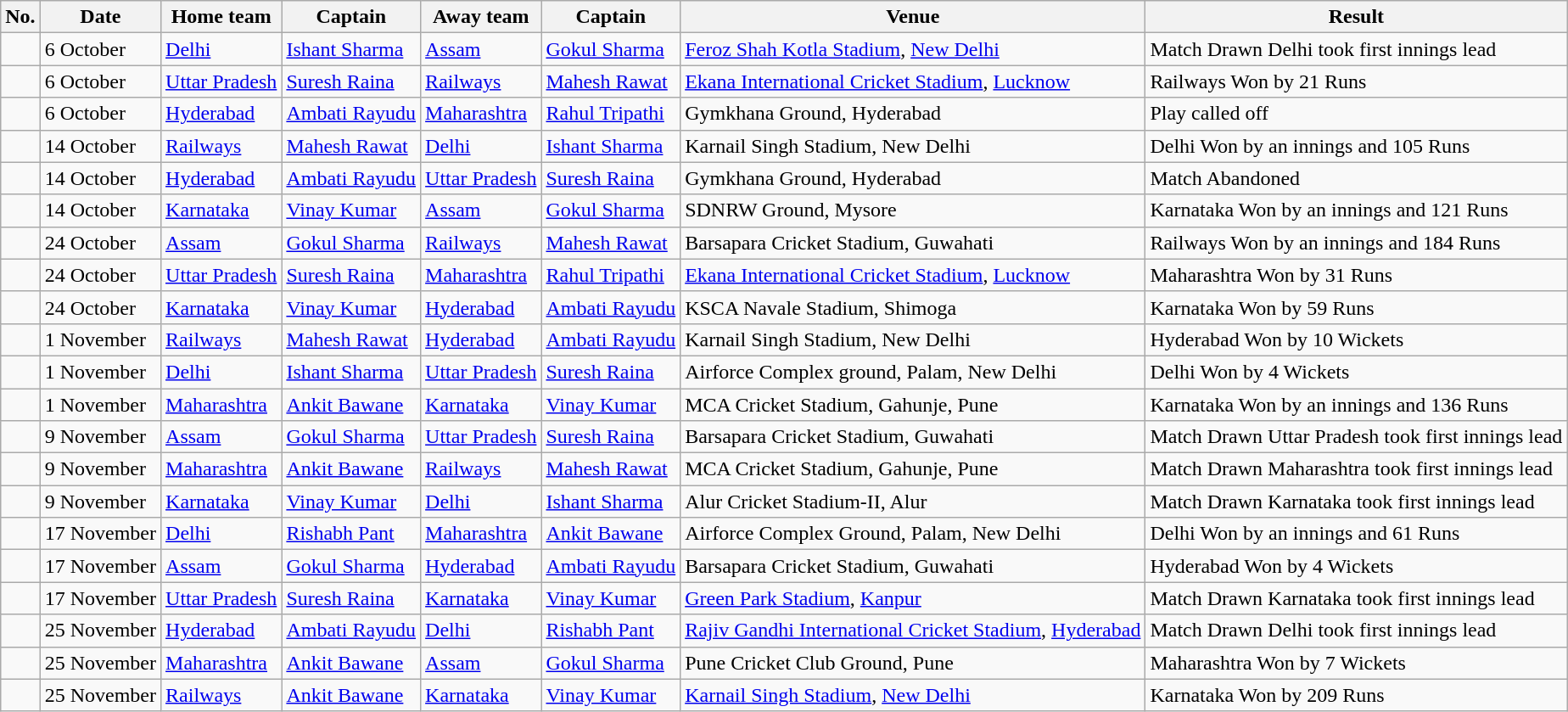<table class="wikitable collapsible collapsed">
<tr>
<th>No.</th>
<th>Date</th>
<th>Home team</th>
<th>Captain</th>
<th>Away team</th>
<th>Captain</th>
<th>Venue</th>
<th>Result</th>
</tr>
<tr>
<td> </td>
<td>6 October</td>
<td><a href='#'>Delhi</a></td>
<td><a href='#'>Ishant Sharma</a></td>
<td><a href='#'>Assam</a></td>
<td><a href='#'>Gokul Sharma</a></td>
<td><a href='#'>Feroz Shah Kotla Stadium</a>, <a href='#'>New Delhi</a></td>
<td>Match Drawn Delhi took first innings lead</td>
</tr>
<tr>
<td> </td>
<td>6 October</td>
<td><a href='#'>Uttar Pradesh</a></td>
<td><a href='#'>Suresh Raina</a></td>
<td><a href='#'>Railways</a></td>
<td><a href='#'>Mahesh Rawat</a></td>
<td><a href='#'>Ekana International Cricket Stadium</a>, <a href='#'>Lucknow</a></td>
<td>Railways Won by 21 Runs</td>
</tr>
<tr>
<td> </td>
<td>6 October</td>
<td><a href='#'>Hyderabad</a></td>
<td><a href='#'>Ambati Rayudu</a></td>
<td><a href='#'>Maharashtra</a></td>
<td><a href='#'>Rahul Tripathi</a></td>
<td>Gymkhana Ground, Hyderabad</td>
<td>Play called off</td>
</tr>
<tr>
<td> </td>
<td>14 October</td>
<td><a href='#'>Railways</a></td>
<td><a href='#'>Mahesh Rawat</a></td>
<td><a href='#'>Delhi</a></td>
<td><a href='#'>Ishant Sharma</a></td>
<td>Karnail Singh Stadium, New Delhi</td>
<td>Delhi Won by an innings and 105 Runs</td>
</tr>
<tr>
<td> </td>
<td>14 October</td>
<td><a href='#'>Hyderabad</a></td>
<td><a href='#'>Ambati Rayudu</a></td>
<td><a href='#'>Uttar Pradesh</a></td>
<td><a href='#'>Suresh Raina</a></td>
<td>Gymkhana Ground, Hyderabad</td>
<td>Match Abandoned</td>
</tr>
<tr>
<td> </td>
<td>14 October</td>
<td><a href='#'>Karnataka</a></td>
<td><a href='#'>Vinay Kumar</a></td>
<td><a href='#'>Assam</a></td>
<td><a href='#'>Gokul Sharma</a></td>
<td>SDNRW Ground, Mysore</td>
<td>Karnataka Won by an innings and 121 Runs</td>
</tr>
<tr>
<td> </td>
<td>24 October</td>
<td><a href='#'>Assam</a></td>
<td><a href='#'>Gokul Sharma</a></td>
<td><a href='#'>Railways</a></td>
<td><a href='#'>Mahesh Rawat</a></td>
<td>Barsapara Cricket Stadium, Guwahati</td>
<td>Railways Won by an innings and 184 Runs</td>
</tr>
<tr>
<td> </td>
<td>24 October</td>
<td><a href='#'>Uttar Pradesh</a></td>
<td><a href='#'>Suresh Raina</a></td>
<td><a href='#'>Maharashtra</a></td>
<td><a href='#'>Rahul Tripathi</a></td>
<td><a href='#'>Ekana International Cricket Stadium</a>, <a href='#'>Lucknow</a></td>
<td>Maharashtra Won by 31 Runs</td>
</tr>
<tr>
<td> </td>
<td>24 October</td>
<td><a href='#'>Karnataka</a></td>
<td><a href='#'>Vinay Kumar</a></td>
<td><a href='#'>Hyderabad</a></td>
<td><a href='#'>Ambati Rayudu</a></td>
<td>KSCA Navale Stadium, Shimoga</td>
<td>Karnataka Won by 59 Runs</td>
</tr>
<tr>
<td> </td>
<td>1 November</td>
<td><a href='#'>Railways</a></td>
<td><a href='#'>Mahesh Rawat</a></td>
<td><a href='#'>Hyderabad</a></td>
<td><a href='#'>Ambati Rayudu</a></td>
<td>Karnail Singh Stadium, New Delhi</td>
<td>Hyderabad Won by 10 Wickets</td>
</tr>
<tr>
<td> </td>
<td>1 November</td>
<td><a href='#'>Delhi</a></td>
<td><a href='#'>Ishant Sharma</a></td>
<td><a href='#'>Uttar Pradesh</a></td>
<td><a href='#'>Suresh Raina</a></td>
<td>Airforce Complex ground, Palam, New Delhi</td>
<td>Delhi Won by 4 Wickets</td>
</tr>
<tr>
<td> </td>
<td>1 November</td>
<td><a href='#'>Maharashtra</a></td>
<td><a href='#'>Ankit Bawane</a></td>
<td><a href='#'>Karnataka</a></td>
<td><a href='#'>Vinay Kumar</a></td>
<td>MCA Cricket Stadium, Gahunje, Pune</td>
<td>Karnataka Won by an innings and 136 Runs</td>
</tr>
<tr>
<td> </td>
<td>9 November</td>
<td><a href='#'>Assam</a></td>
<td><a href='#'>Gokul Sharma</a></td>
<td><a href='#'>Uttar Pradesh</a></td>
<td><a href='#'>Suresh Raina</a></td>
<td>Barsapara Cricket Stadium, Guwahati</td>
<td>Match Drawn Uttar Pradesh took first innings lead</td>
</tr>
<tr>
<td> </td>
<td>9 November</td>
<td><a href='#'>Maharashtra</a></td>
<td><a href='#'>Ankit Bawane</a></td>
<td><a href='#'>Railways</a></td>
<td><a href='#'>Mahesh Rawat</a></td>
<td>MCA Cricket Stadium, Gahunje, Pune</td>
<td>Match Drawn Maharashtra took first innings lead</td>
</tr>
<tr>
<td> </td>
<td>9 November</td>
<td><a href='#'>Karnataka</a></td>
<td><a href='#'>Vinay Kumar</a></td>
<td><a href='#'>Delhi</a></td>
<td><a href='#'>Ishant Sharma</a></td>
<td>Alur Cricket Stadium-II, Alur</td>
<td>Match Drawn Karnataka took first innings lead</td>
</tr>
<tr>
<td> </td>
<td>17 November</td>
<td><a href='#'>Delhi</a></td>
<td><a href='#'>Rishabh Pant</a></td>
<td><a href='#'>Maharashtra</a></td>
<td><a href='#'>Ankit Bawane</a></td>
<td>Airforce Complex Ground, Palam, New Delhi</td>
<td>Delhi Won by an innings and 61 Runs</td>
</tr>
<tr>
<td> </td>
<td>17 November</td>
<td><a href='#'>Assam</a></td>
<td><a href='#'>Gokul Sharma</a></td>
<td><a href='#'>Hyderabad</a></td>
<td><a href='#'>Ambati Rayudu</a></td>
<td>Barsapara Cricket Stadium, Guwahati</td>
<td>Hyderabad Won by 4 Wickets</td>
</tr>
<tr>
<td> </td>
<td>17 November</td>
<td><a href='#'>Uttar Pradesh</a></td>
<td><a href='#'>Suresh Raina</a></td>
<td><a href='#'>Karnataka</a></td>
<td><a href='#'>Vinay Kumar</a></td>
<td><a href='#'>Green Park Stadium</a>, <a href='#'>Kanpur</a></td>
<td>Match Drawn Karnataka took first innings lead</td>
</tr>
<tr>
<td> </td>
<td>25 November</td>
<td><a href='#'>Hyderabad</a></td>
<td><a href='#'>Ambati Rayudu</a></td>
<td><a href='#'>Delhi</a></td>
<td><a href='#'>Rishabh Pant</a></td>
<td><a href='#'>Rajiv Gandhi International Cricket Stadium</a>, <a href='#'>Hyderabad</a></td>
<td>Match Drawn Delhi took first innings lead</td>
</tr>
<tr>
<td> </td>
<td>25 November</td>
<td><a href='#'>Maharashtra</a></td>
<td><a href='#'>Ankit Bawane</a></td>
<td><a href='#'>Assam</a></td>
<td><a href='#'>Gokul Sharma</a></td>
<td>Pune Cricket Club Ground, Pune</td>
<td>Maharashtra Won by 7 Wickets</td>
</tr>
<tr>
<td> </td>
<td>25 November</td>
<td><a href='#'>Railways</a></td>
<td><a href='#'>Ankit Bawane</a></td>
<td><a href='#'>Karnataka</a></td>
<td><a href='#'>Vinay Kumar</a></td>
<td><a href='#'>Karnail Singh Stadium</a>, <a href='#'>New Delhi</a></td>
<td>Karnataka Won by 209 Runs</td>
</tr>
</table>
